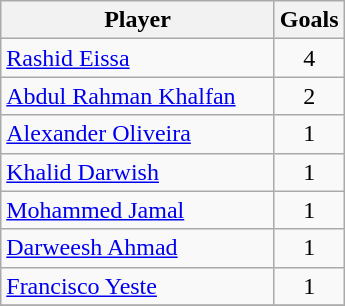<table class="wikitable" style="text-align: center;">
<tr>
<th width="175">Player</th>
<th width="20">Goals</th>
</tr>
<tr>
<td align=left> <a href='#'>Rashid Eissa</a></td>
<td>4</td>
</tr>
<tr>
<td align=left> <a href='#'>Abdul Rahman Khalfan</a></td>
<td>2</td>
</tr>
<tr>
<td align=left> <a href='#'>Alexander Oliveira</a></td>
<td>1</td>
</tr>
<tr>
<td align=left> <a href='#'>Khalid Darwish</a></td>
<td>1</td>
</tr>
<tr>
<td align=left> <a href='#'>Mohammed Jamal</a></td>
<td>1</td>
</tr>
<tr>
<td align=left> <a href='#'>Darweesh Ahmad</a></td>
<td>1</td>
</tr>
<tr>
<td align=left> <a href='#'>Francisco Yeste</a></td>
<td>1</td>
</tr>
<tr>
</tr>
</table>
